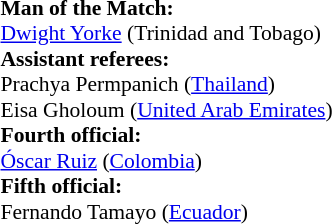<table width=50% style="font-size: 90%">
<tr>
<td><br><strong>Man of the Match:</strong>
<br><a href='#'>Dwight Yorke</a> (Trinidad and Tobago)<br><strong>Assistant referees:</strong>
<br>Prachya Permpanich (<a href='#'>Thailand</a>)
<br>Eisa Gholoum (<a href='#'>United Arab Emirates</a>)
<br><strong>Fourth official:</strong>
<br><a href='#'>Óscar Ruiz</a> (<a href='#'>Colombia</a>)
<br><strong>Fifth official:</strong>
<br>Fernando Tamayo (<a href='#'>Ecuador</a>)</td>
</tr>
</table>
